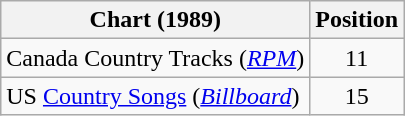<table class="wikitable sortable">
<tr>
<th scope="col">Chart (1989)</th>
<th scope="col">Position</th>
</tr>
<tr>
<td>Canada Country Tracks (<em><a href='#'>RPM</a></em>)</td>
<td style="text-align:center;">11</td>
</tr>
<tr>
<td>US <a href='#'>Country Songs</a> (<em><a href='#'>Billboard</a></em>)</td>
<td style="text-align:center;">15</td>
</tr>
</table>
